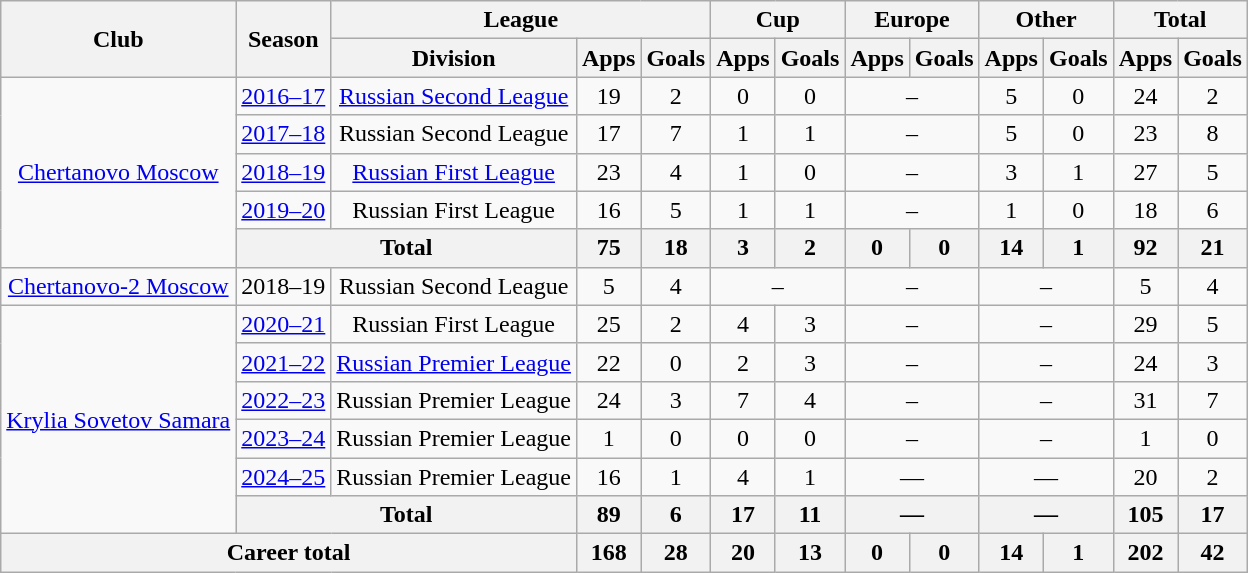<table class="wikitable" style="text-align: center;">
<tr>
<th rowspan="2">Club</th>
<th rowspan="2">Season</th>
<th colspan="3">League</th>
<th colspan="2">Cup</th>
<th colspan="2">Europe</th>
<th colspan="2">Other</th>
<th colspan="2">Total</th>
</tr>
<tr>
<th>Division</th>
<th>Apps</th>
<th>Goals</th>
<th>Apps</th>
<th>Goals</th>
<th>Apps</th>
<th>Goals</th>
<th>Apps</th>
<th>Goals</th>
<th>Apps</th>
<th>Goals</th>
</tr>
<tr>
<td rowspan="5"><a href='#'>Chertanovo Moscow</a></td>
<td><a href='#'>2016–17</a></td>
<td><a href='#'>Russian Second League</a></td>
<td>19</td>
<td>2</td>
<td>0</td>
<td>0</td>
<td colspan=2>–</td>
<td>5</td>
<td>0</td>
<td>24</td>
<td>2</td>
</tr>
<tr>
<td><a href='#'>2017–18</a></td>
<td>Russian Second League</td>
<td>17</td>
<td>7</td>
<td>1</td>
<td>1</td>
<td colspan=2>–</td>
<td>5</td>
<td>0</td>
<td>23</td>
<td>8</td>
</tr>
<tr>
<td><a href='#'>2018–19</a></td>
<td><a href='#'>Russian First League</a></td>
<td>23</td>
<td>4</td>
<td>1</td>
<td>0</td>
<td colspan=2>–</td>
<td>3</td>
<td>1</td>
<td>27</td>
<td>5</td>
</tr>
<tr>
<td><a href='#'>2019–20</a></td>
<td>Russian First League</td>
<td>16</td>
<td>5</td>
<td>1</td>
<td>1</td>
<td colspan=2>–</td>
<td>1</td>
<td>0</td>
<td>18</td>
<td>6</td>
</tr>
<tr>
<th colspan=2>Total</th>
<th>75</th>
<th>18</th>
<th>3</th>
<th>2</th>
<th>0</th>
<th>0</th>
<th>14</th>
<th>1</th>
<th>92</th>
<th>21</th>
</tr>
<tr>
<td><a href='#'>Chertanovo-2 Moscow</a></td>
<td>2018–19</td>
<td>Russian Second League</td>
<td>5</td>
<td>4</td>
<td colspan=2>–</td>
<td colspan=2>–</td>
<td colspan=2>–</td>
<td>5</td>
<td>4</td>
</tr>
<tr>
<td rowspan="6"><a href='#'>Krylia Sovetov Samara</a></td>
<td><a href='#'>2020–21</a></td>
<td>Russian First League</td>
<td>25</td>
<td>2</td>
<td>4</td>
<td>3</td>
<td colspan=2>–</td>
<td colspan=2>–</td>
<td>29</td>
<td>5</td>
</tr>
<tr>
<td><a href='#'>2021–22</a></td>
<td><a href='#'>Russian Premier League</a></td>
<td>22</td>
<td>0</td>
<td>2</td>
<td>3</td>
<td colspan=2>–</td>
<td colspan=2>–</td>
<td>24</td>
<td>3</td>
</tr>
<tr>
<td><a href='#'>2022–23</a></td>
<td>Russian Premier League</td>
<td>24</td>
<td>3</td>
<td>7</td>
<td>4</td>
<td colspan=2>–</td>
<td colspan=2>–</td>
<td>31</td>
<td>7</td>
</tr>
<tr>
<td><a href='#'>2023–24</a></td>
<td>Russian Premier League</td>
<td>1</td>
<td>0</td>
<td>0</td>
<td>0</td>
<td colspan=2>–</td>
<td colspan=2>–</td>
<td>1</td>
<td>0</td>
</tr>
<tr>
<td><a href='#'>2024–25</a></td>
<td>Russian Premier League</td>
<td>16</td>
<td>1</td>
<td>4</td>
<td>1</td>
<td colspan="2">—</td>
<td colspan="2">—</td>
<td>20</td>
<td>2</td>
</tr>
<tr>
<th colspan="2">Total</th>
<th>89</th>
<th>6</th>
<th>17</th>
<th>11</th>
<th colspan="2">—</th>
<th colspan="2">—</th>
<th>105</th>
<th>17</th>
</tr>
<tr>
<th colspan="3">Career total</th>
<th>168</th>
<th>28</th>
<th>20</th>
<th>13</th>
<th>0</th>
<th>0</th>
<th>14</th>
<th>1</th>
<th>202</th>
<th>42</th>
</tr>
</table>
